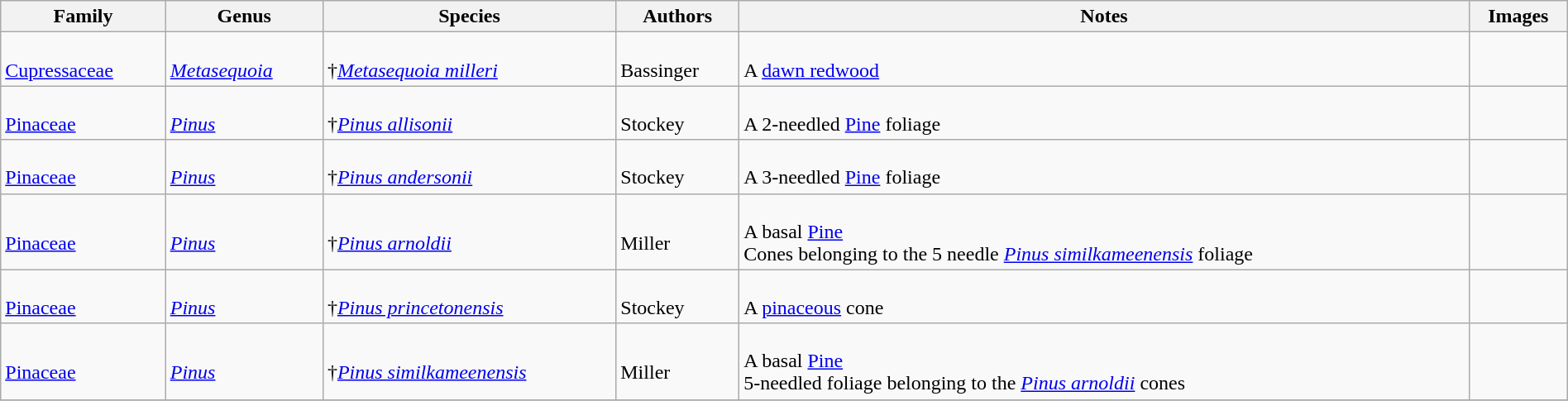<table class="wikitable sortable"  style="margin:auto; width:100%;">
<tr>
<th>Family</th>
<th>Genus</th>
<th>Species</th>
<th>Authors</th>
<th>Notes</th>
<th>Images</th>
</tr>
<tr>
<td><br><a href='#'>Cupressaceae</a></td>
<td><br><em><a href='#'>Metasequoia</a></em></td>
<td><br>†<em><a href='#'>Metasequoia milleri</a></em></td>
<td><br>Bassinger</td>
<td><br>A <a href='#'>dawn redwood</a></td>
<td></td>
</tr>
<tr>
<td><br><a href='#'>Pinaceae</a></td>
<td><br><em><a href='#'>Pinus</a></em></td>
<td><br>†<em><a href='#'>Pinus allisonii</a></em></td>
<td><br>Stockey</td>
<td><br>A 2-needled <a href='#'>Pine</a> foliage</td>
<td></td>
</tr>
<tr>
<td><br><a href='#'>Pinaceae</a></td>
<td><br><em><a href='#'>Pinus</a></em></td>
<td><br>†<em><a href='#'>Pinus andersonii</a></em></td>
<td><br>Stockey</td>
<td><br>A 3-needled <a href='#'>Pine</a> foliage</td>
<td></td>
</tr>
<tr>
<td><br><a href='#'>Pinaceae</a></td>
<td><br><em><a href='#'>Pinus</a></em></td>
<td><br>†<em><a href='#'>Pinus arnoldii</a></em></td>
<td><br>Miller</td>
<td><br>A basal <a href='#'>Pine</a><br> Cones belonging to the 5 needle <em><a href='#'>Pinus similkameenensis</a></em> foliage</td>
<td></td>
</tr>
<tr>
<td><br><a href='#'>Pinaceae</a></td>
<td><br><em><a href='#'>Pinus</a></em></td>
<td><br>†<em><a href='#'>Pinus princetonensis</a></em></td>
<td><br>Stockey</td>
<td><br>A <a href='#'>pinaceous</a> cone</td>
<td></td>
</tr>
<tr>
<td><br><a href='#'>Pinaceae</a></td>
<td><br><em><a href='#'>Pinus</a></em></td>
<td><br>†<em><a href='#'>Pinus similkameenensis</a></em></td>
<td><br>Miller</td>
<td><br>A basal <a href='#'>Pine</a><br> 5-needled foliage belonging to the <em><a href='#'>Pinus arnoldii</a></em> cones</td>
<td></td>
</tr>
<tr>
</tr>
</table>
